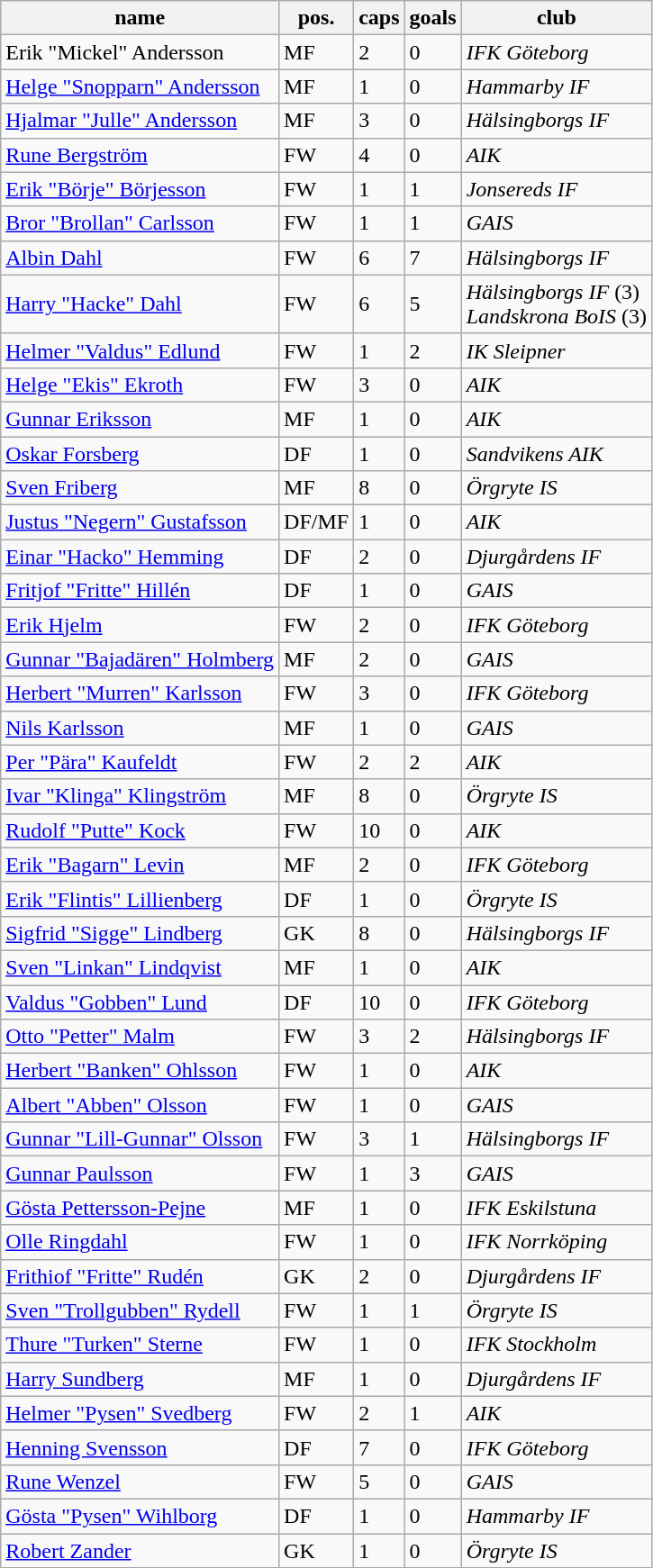<table class="wikitable" border="1">
<tr>
<th>name</th>
<th>pos.</th>
<th>caps</th>
<th>goals</th>
<th>club</th>
</tr>
<tr>
<td>Erik "Mickel" Andersson</td>
<td>MF</td>
<td>2</td>
<td>0</td>
<td><em>IFK Göteborg</em></td>
</tr>
<tr>
<td><a href='#'>Helge "Snopparn" Andersson</a></td>
<td>MF</td>
<td>1</td>
<td>0</td>
<td><em>Hammarby IF</em></td>
</tr>
<tr>
<td><a href='#'>Hjalmar "Julle" Andersson</a></td>
<td>MF</td>
<td>3</td>
<td>0</td>
<td><em>Hälsingborgs IF</em></td>
</tr>
<tr>
<td><a href='#'>Rune Bergström</a></td>
<td>FW</td>
<td>4</td>
<td>0</td>
<td><em>AIK</em></td>
</tr>
<tr>
<td><a href='#'>Erik "Börje" Börjesson</a></td>
<td>FW</td>
<td>1</td>
<td>1</td>
<td><em>Jonsereds IF</em></td>
</tr>
<tr>
<td><a href='#'>Bror "Brollan" Carlsson</a></td>
<td>FW</td>
<td>1</td>
<td>1</td>
<td><em>GAIS</em></td>
</tr>
<tr>
<td><a href='#'>Albin Dahl</a></td>
<td>FW</td>
<td>6</td>
<td>7</td>
<td><em>Hälsingborgs IF</em></td>
</tr>
<tr>
<td><a href='#'>Harry "Hacke" Dahl</a></td>
<td>FW</td>
<td>6</td>
<td>5</td>
<td><em>Hälsingborgs IF</em> (3) <br><em>Landskrona BoIS</em> (3)</td>
</tr>
<tr>
<td><a href='#'>Helmer "Valdus" Edlund</a></td>
<td>FW</td>
<td>1</td>
<td>2</td>
<td><em>IK Sleipner</em></td>
</tr>
<tr>
<td><a href='#'>Helge "Ekis" Ekroth</a></td>
<td>FW</td>
<td>3</td>
<td>0</td>
<td><em>AIK</em></td>
</tr>
<tr>
<td><a href='#'>Gunnar Eriksson</a></td>
<td>MF</td>
<td>1</td>
<td>0</td>
<td><em>AIK</em></td>
</tr>
<tr>
<td><a href='#'>Oskar Forsberg</a></td>
<td>DF</td>
<td>1</td>
<td>0</td>
<td><em>Sandvikens AIK</em></td>
</tr>
<tr>
<td><a href='#'>Sven Friberg</a></td>
<td>MF</td>
<td>8</td>
<td>0</td>
<td><em>Örgryte IS</em></td>
</tr>
<tr>
<td><a href='#'>Justus "Negern" Gustafsson</a></td>
<td>DF/MF</td>
<td>1</td>
<td>0</td>
<td><em>AIK</em></td>
</tr>
<tr>
<td><a href='#'>Einar "Hacko" Hemming</a></td>
<td>DF</td>
<td>2</td>
<td>0</td>
<td><em>Djurgårdens IF</em></td>
</tr>
<tr>
<td><a href='#'>Fritjof "Fritte" Hillén</a></td>
<td>DF</td>
<td>1</td>
<td>0</td>
<td><em>GAIS</em></td>
</tr>
<tr>
<td><a href='#'>Erik Hjelm</a></td>
<td>FW</td>
<td>2</td>
<td>0</td>
<td><em>IFK Göteborg</em></td>
</tr>
<tr>
<td><a href='#'>Gunnar "Bajadären" Holmberg</a></td>
<td>MF</td>
<td>2</td>
<td>0</td>
<td><em>GAIS</em></td>
</tr>
<tr>
<td><a href='#'>Herbert "Murren" Karlsson</a></td>
<td>FW</td>
<td>3</td>
<td>0</td>
<td><em>IFK Göteborg</em></td>
</tr>
<tr>
<td><a href='#'>Nils Karlsson</a></td>
<td>MF</td>
<td>1</td>
<td>0</td>
<td><em>GAIS</em></td>
</tr>
<tr>
<td><a href='#'>Per "Pära" Kaufeldt</a></td>
<td>FW</td>
<td>2</td>
<td>2</td>
<td><em>AIK</em></td>
</tr>
<tr>
<td><a href='#'>Ivar "Klinga" Klingström</a></td>
<td>MF</td>
<td>8</td>
<td>0</td>
<td><em>Örgryte IS</em></td>
</tr>
<tr>
<td><a href='#'>Rudolf "Putte" Kock</a></td>
<td>FW</td>
<td>10</td>
<td>0</td>
<td><em>AIK</em></td>
</tr>
<tr>
<td><a href='#'>Erik "Bagarn" Levin</a></td>
<td>MF</td>
<td>2</td>
<td>0</td>
<td><em>IFK Göteborg</em></td>
</tr>
<tr>
<td><a href='#'>Erik "Flintis" Lillienberg</a></td>
<td>DF</td>
<td>1</td>
<td>0</td>
<td><em>Örgryte IS</em></td>
</tr>
<tr>
<td><a href='#'>Sigfrid "Sigge" Lindberg</a></td>
<td>GK</td>
<td>8</td>
<td>0</td>
<td><em>Hälsingborgs IF</em></td>
</tr>
<tr>
<td><a href='#'>Sven "Linkan" Lindqvist</a></td>
<td>MF</td>
<td>1</td>
<td>0</td>
<td><em>AIK</em></td>
</tr>
<tr>
<td><a href='#'>Valdus "Gobben" Lund</a></td>
<td>DF</td>
<td>10</td>
<td>0</td>
<td><em>IFK Göteborg</em></td>
</tr>
<tr>
<td><a href='#'>Otto "Petter" Malm</a></td>
<td>FW</td>
<td>3</td>
<td>2</td>
<td><em>Hälsingborgs IF </em></td>
</tr>
<tr>
<td><a href='#'>Herbert "Banken" Ohlsson</a></td>
<td>FW</td>
<td>1</td>
<td>0</td>
<td><em>AIK</em></td>
</tr>
<tr>
<td><a href='#'>Albert "Abben" Olsson</a></td>
<td>FW</td>
<td>1</td>
<td>0</td>
<td><em>GAIS</em></td>
</tr>
<tr>
<td><a href='#'>Gunnar "Lill-Gunnar" Olsson</a></td>
<td>FW</td>
<td>3</td>
<td>1</td>
<td><em>Hälsingborgs IF</em></td>
</tr>
<tr>
<td><a href='#'>Gunnar Paulsson</a></td>
<td>FW</td>
<td>1</td>
<td>3</td>
<td><em>GAIS</em></td>
</tr>
<tr>
<td><a href='#'>Gösta Pettersson-Pejne</a></td>
<td>MF</td>
<td>1</td>
<td>0</td>
<td><em>IFK Eskilstuna</em></td>
</tr>
<tr>
<td><a href='#'>Olle Ringdahl</a></td>
<td>FW</td>
<td>1</td>
<td>0</td>
<td><em>IFK Norrköping</em></td>
</tr>
<tr>
<td><a href='#'>Frithiof "Fritte" Rudén</a></td>
<td>GK</td>
<td>2</td>
<td>0</td>
<td><em>Djurgårdens IF</em></td>
</tr>
<tr>
<td><a href='#'>Sven "Trollgubben" Rydell</a></td>
<td>FW</td>
<td>1</td>
<td>1</td>
<td><em>Örgryte IS</em></td>
</tr>
<tr>
<td><a href='#'>Thure "Turken" Sterne</a></td>
<td>FW</td>
<td>1</td>
<td>0</td>
<td><em>IFK Stockholm</em></td>
</tr>
<tr>
<td><a href='#'>Harry Sundberg</a></td>
<td>MF</td>
<td>1</td>
<td>0</td>
<td><em>Djurgårdens IF</em></td>
</tr>
<tr>
<td><a href='#'>Helmer "Pysen" Svedberg</a></td>
<td>FW</td>
<td>2</td>
<td>1</td>
<td><em>AIK</em></td>
</tr>
<tr>
<td><a href='#'>Henning Svensson</a></td>
<td>DF</td>
<td>7</td>
<td>0</td>
<td><em>IFK Göteborg</em></td>
</tr>
<tr>
<td><a href='#'>Rune Wenzel</a></td>
<td>FW</td>
<td>5</td>
<td>0</td>
<td><em>GAIS</em></td>
</tr>
<tr>
<td><a href='#'>Gösta "Pysen" Wihlborg</a></td>
<td>DF</td>
<td>1</td>
<td>0</td>
<td><em>Hammarby IF</em></td>
</tr>
<tr>
<td><a href='#'>Robert Zander</a></td>
<td>GK</td>
<td>1</td>
<td>0</td>
<td><em>Örgryte IS</em></td>
</tr>
</table>
